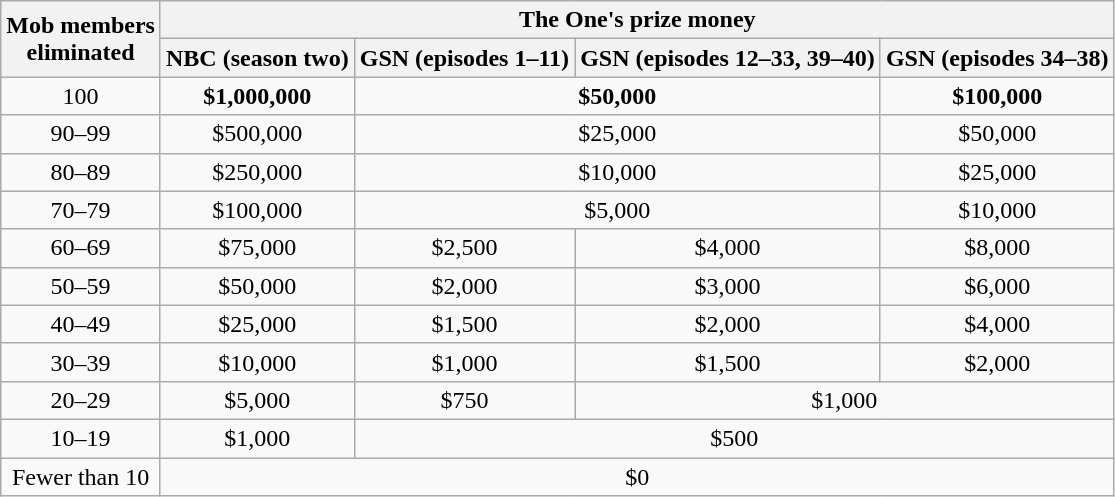<table class="wikitable">
<tr>
<th rowspan="2">Mob members<br>eliminated</th>
<th colspan="4">The One's prize money</th>
</tr>
<tr>
<th>NBC (season two)</th>
<th>GSN (episodes 1–11)</th>
<th>GSN (episodes 12–33, 39–40)</th>
<th>GSN (episodes 34–38)</th>
</tr>
<tr>
<td align=center>100</td>
<td align=center><strong>$1,000,000</strong></td>
<td align=center colspan="2"><strong>$50,000</strong></td>
<td align=center><strong>$100,000</strong></td>
</tr>
<tr>
<td align=center>90–99</td>
<td align=center>$500,000</td>
<td align=center colspan="2">$25,000</td>
<td align=center>$50,000</td>
</tr>
<tr>
<td align=center>80–89</td>
<td align=center>$250,000</td>
<td align=center colspan="2">$10,000</td>
<td align=center>$25,000</td>
</tr>
<tr>
<td align=center>70–79</td>
<td align=center>$100,000</td>
<td align=center colspan="2">$5,000</td>
<td align=center>$10,000</td>
</tr>
<tr>
<td align=center>60–69</td>
<td align=center>$75,000</td>
<td align=center>$2,500</td>
<td align=center>$4,000</td>
<td align=center>$8,000</td>
</tr>
<tr>
<td align=center>50–59</td>
<td align=center>$50,000</td>
<td align=center>$2,000</td>
<td align=center>$3,000</td>
<td align=center>$6,000</td>
</tr>
<tr>
<td align=center>40–49</td>
<td align=center>$25,000</td>
<td align=center>$1,500</td>
<td align=center>$2,000</td>
<td align=center>$4,000</td>
</tr>
<tr>
<td align=center>30–39</td>
<td align=center>$10,000</td>
<td align=center>$1,000</td>
<td align=center>$1,500</td>
<td align=center>$2,000</td>
</tr>
<tr>
<td align=center>20–29</td>
<td align=center>$5,000</td>
<td align=center>$750</td>
<td align=center colspan="2">$1,000</td>
</tr>
<tr>
<td align=center>10–19</td>
<td align=center>$1,000</td>
<td align=center colspan="3">$500</td>
</tr>
<tr>
<td align=center>Fewer than 10</td>
<td align=center colspan="4">$0</td>
</tr>
</table>
